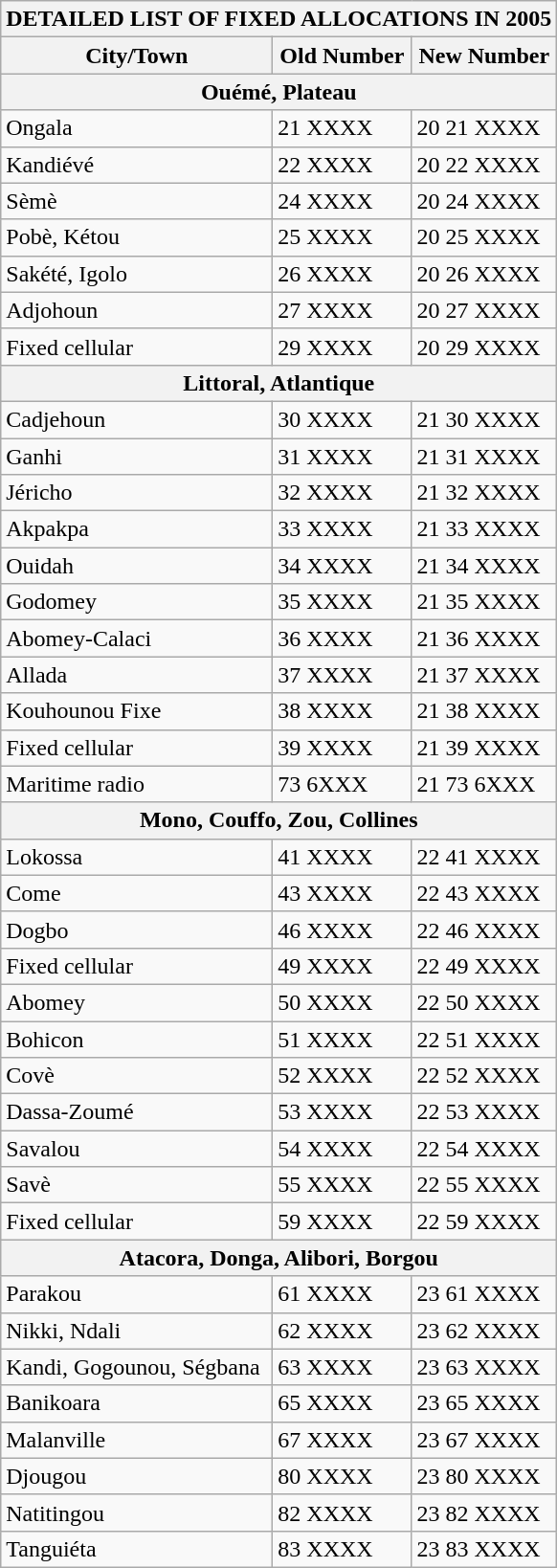<table class="wikitable" border=1>
<tr>
<th colspan="3">DETAILED LIST OF FIXED ALLOCATIONS IN 2005</th>
</tr>
<tr>
<th>City/Town</th>
<th>Old Number</th>
<th>New Number</th>
</tr>
<tr>
<th colspan="3">Ouémé, Plateau</th>
</tr>
<tr>
<td>Ongala</td>
<td>21 XXXX</td>
<td>20 21 XXXX</td>
</tr>
<tr>
<td>Kandiévé</td>
<td>22 XXXX</td>
<td>20 22 XXXX</td>
</tr>
<tr>
<td>Sèmè</td>
<td>24 XXXX</td>
<td>20 24 XXXX</td>
</tr>
<tr>
<td>Pobè, Kétou</td>
<td>25 XXXX</td>
<td>20 25 XXXX</td>
</tr>
<tr>
<td>Sakété, Igolo</td>
<td>26 XXXX</td>
<td>20 26 XXXX</td>
</tr>
<tr>
<td>Adjohoun</td>
<td>27 XXXX</td>
<td>20 27 XXXX</td>
</tr>
<tr>
<td>Fixed cellular</td>
<td>29 XXXX</td>
<td>20 29 XXXX</td>
</tr>
<tr>
<th colspan="3">Littoral, Atlantique</th>
</tr>
<tr>
<td>Cadjehoun</td>
<td>30 XXXX</td>
<td>21 30 XXXX</td>
</tr>
<tr>
<td>Ganhi</td>
<td>31 XXXX</td>
<td>21 31 XXXX</td>
</tr>
<tr>
<td>Jéricho</td>
<td>32 XXXX</td>
<td>21 32 XXXX</td>
</tr>
<tr>
<td>Akpakpa</td>
<td>33 XXXX</td>
<td>21 33 XXXX</td>
</tr>
<tr>
<td>Ouidah</td>
<td>34 XXXX</td>
<td>21 34 XXXX</td>
</tr>
<tr>
<td>Godomey</td>
<td>35 XXXX</td>
<td>21 35 XXXX</td>
</tr>
<tr>
<td>Abomey-Calaci</td>
<td>36 XXXX</td>
<td>21 36 XXXX</td>
</tr>
<tr>
<td>Allada</td>
<td>37 XXXX</td>
<td>21 37 XXXX</td>
</tr>
<tr>
<td>Kouhounou Fixe</td>
<td>38 XXXX</td>
<td>21 38 XXXX</td>
</tr>
<tr>
<td>Fixed cellular</td>
<td>39 XXXX</td>
<td>21 39 XXXX</td>
</tr>
<tr>
<td>Maritime radio</td>
<td>73 6XXX</td>
<td>21 73 6XXX</td>
</tr>
<tr>
<th colspan="3">Mono, Couffo, Zou, Collines</th>
</tr>
<tr>
<td>Lokossa</td>
<td>41 XXXX</td>
<td>22 41 XXXX</td>
</tr>
<tr>
<td>Come</td>
<td>43 XXXX</td>
<td>22 43 XXXX</td>
</tr>
<tr>
<td>Dogbo</td>
<td>46 XXXX</td>
<td>22 46 XXXX</td>
</tr>
<tr>
<td>Fixed cellular</td>
<td>49 XXXX</td>
<td>22 49 XXXX</td>
</tr>
<tr>
<td>Abomey</td>
<td>50 XXXX</td>
<td>22 50 XXXX</td>
</tr>
<tr>
<td>Bohicon</td>
<td>51 XXXX</td>
<td>22 51 XXXX</td>
</tr>
<tr>
<td>Covè</td>
<td>52 XXXX</td>
<td>22 52 XXXX</td>
</tr>
<tr>
<td>Dassa-Zoumé</td>
<td>53 XXXX</td>
<td>22 53 XXXX</td>
</tr>
<tr>
<td>Savalou</td>
<td>54 XXXX</td>
<td>22 54 XXXX</td>
</tr>
<tr>
<td>Savè</td>
<td>55 XXXX</td>
<td>22 55 XXXX</td>
</tr>
<tr>
<td>Fixed cellular</td>
<td>59 XXXX</td>
<td>22 59 XXXX</td>
</tr>
<tr>
<th colspan="3">Atacora, Donga, Alibori, Borgou</th>
</tr>
<tr>
<td>Parakou</td>
<td>61 XXXX</td>
<td>23 61 XXXX</td>
</tr>
<tr>
<td>Nikki, Ndali</td>
<td>62 XXXX</td>
<td>23 62 XXXX</td>
</tr>
<tr>
<td>Kandi, Gogounou, Ségbana</td>
<td>63 XXXX</td>
<td>23 63 XXXX</td>
</tr>
<tr>
<td>Banikoara</td>
<td>65 XXXX</td>
<td>23 65 XXXX</td>
</tr>
<tr>
<td>Malanville</td>
<td>67 XXXX</td>
<td>23 67 XXXX</td>
</tr>
<tr>
<td>Djougou</td>
<td>80 XXXX</td>
<td>23 80 XXXX</td>
</tr>
<tr>
<td>Natitingou</td>
<td>82 XXXX</td>
<td>23 82 XXXX</td>
</tr>
<tr>
<td>Tanguiéta</td>
<td>83 XXXX</td>
<td>23 83 XXXX</td>
</tr>
</table>
